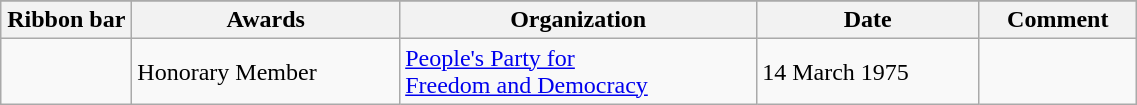<table class="wikitable" style="width:60%;">
<tr style="background:#ccf; text-align:center;">
</tr>
<tr>
<th style="width:80px;">Ribbon bar</th>
<th>Awards</th>
<th>Organization</th>
<th>Date</th>
<th>Comment</th>
</tr>
<tr>
<td></td>
<td>Honorary Member</td>
<td><a href='#'>People's Party for <br> Freedom and Democracy</a></td>
<td>14 March 1975</td>
<td></td>
</tr>
</table>
